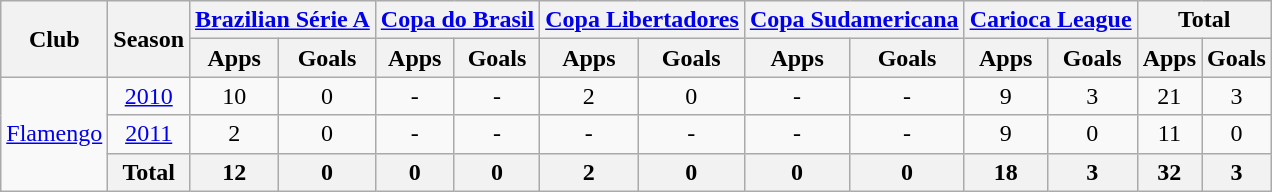<table class="wikitable" style="text-align: center;">
<tr>
<th rowspan="2">Club</th>
<th rowspan="2">Season</th>
<th colspan="2"><a href='#'>Brazilian Série A</a></th>
<th colspan="2"><a href='#'>Copa do Brasil</a></th>
<th colspan="2"><a href='#'>Copa Libertadores</a></th>
<th colspan="2"><a href='#'>Copa Sudamericana</a></th>
<th colspan="2"><a href='#'>Carioca League</a></th>
<th colspan="2">Total</th>
</tr>
<tr>
<th>Apps</th>
<th>Goals</th>
<th>Apps</th>
<th>Goals</th>
<th>Apps</th>
<th>Goals</th>
<th>Apps</th>
<th>Goals</th>
<th>Apps</th>
<th>Goals</th>
<th>Apps</th>
<th>Goals</th>
</tr>
<tr>
<td rowspan="3" valign="center"><a href='#'>Flamengo</a></td>
<td><a href='#'>2010</a></td>
<td>10</td>
<td>0</td>
<td>-</td>
<td>-</td>
<td>2</td>
<td>0</td>
<td>-</td>
<td>-</td>
<td>9</td>
<td>3</td>
<td>21</td>
<td>3</td>
</tr>
<tr>
<td><a href='#'>2011</a></td>
<td>2</td>
<td>0</td>
<td>-</td>
<td>-</td>
<td>-</td>
<td>-</td>
<td>-</td>
<td>-</td>
<td>9</td>
<td>0</td>
<td>11</td>
<td>0</td>
</tr>
<tr>
<th colspan="1"><strong>Total</strong></th>
<th>12</th>
<th>0</th>
<th>0</th>
<th>0</th>
<th>2</th>
<th>0</th>
<th>0</th>
<th>0</th>
<th>18</th>
<th>3</th>
<th>32</th>
<th>3</th>
</tr>
</table>
